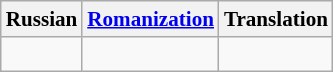<table class="wikitable" style="font-size:88%; white-space:nowrap">
<tr>
<th>Russian</th>
<th><a href='#'>Romanization</a></th>
<th>Translation</th>
</tr>
<tr valign=top>
<td><br></td>
<td><br></td>
<td><br></td>
</tr>
</table>
